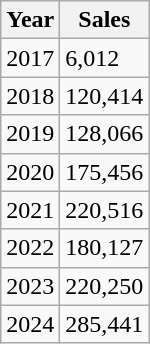<table class="wikitable">
<tr>
<th>Year</th>
<th>Sales</th>
</tr>
<tr>
<td>2017</td>
<td>6,012</td>
</tr>
<tr>
<td>2018</td>
<td>120,414</td>
</tr>
<tr>
<td>2019</td>
<td>128,066</td>
</tr>
<tr>
<td>2020</td>
<td>175,456</td>
</tr>
<tr>
<td>2021</td>
<td>220,516</td>
</tr>
<tr>
<td>2022</td>
<td>180,127</td>
</tr>
<tr>
<td>2023</td>
<td>220,250</td>
</tr>
<tr>
<td>2024</td>
<td>285,441</td>
</tr>
</table>
